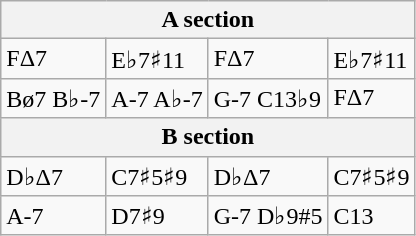<table class="wikitable">
<tr>
<th colspan="4">A section</th>
</tr>
<tr>
<td>FΔ7</td>
<td>E♭7♯11</td>
<td>FΔ7</td>
<td>E♭7♯11</td>
</tr>
<tr>
<td>Bø7 B♭-7</td>
<td>A-7 A♭-7</td>
<td>G-7 C13♭9</td>
<td>FΔ7</td>
</tr>
<tr>
<th colspan="4">B section</th>
</tr>
<tr>
<td>D♭Δ7</td>
<td>C7♯5♯9</td>
<td>D♭Δ7</td>
<td>C7♯5♯9</td>
</tr>
<tr>
<td>A-7</td>
<td>D7♯9</td>
<td>G-7 D♭9#5</td>
<td>C13</td>
</tr>
</table>
